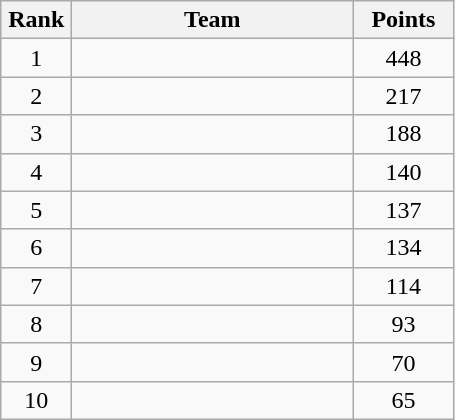<table class="wikitable" style="text-align:center;">
<tr>
<th width=40>Rank</th>
<th width=180>Team</th>
<th width=60>Points</th>
</tr>
<tr>
<td>1</td>
<td align=left></td>
<td>448</td>
</tr>
<tr>
<td>2</td>
<td align=left></td>
<td>217</td>
</tr>
<tr>
<td>3</td>
<td align=left></td>
<td>188</td>
</tr>
<tr>
<td>4</td>
<td align=left></td>
<td>140</td>
</tr>
<tr>
<td>5</td>
<td align=left></td>
<td>137</td>
</tr>
<tr>
<td>6</td>
<td align=left></td>
<td>134</td>
</tr>
<tr>
<td>7</td>
<td align=left></td>
<td>114</td>
</tr>
<tr>
<td>8</td>
<td align=left></td>
<td>93</td>
</tr>
<tr>
<td>9</td>
<td align=left></td>
<td>70</td>
</tr>
<tr>
<td>10</td>
<td align=left></td>
<td>65</td>
</tr>
</table>
